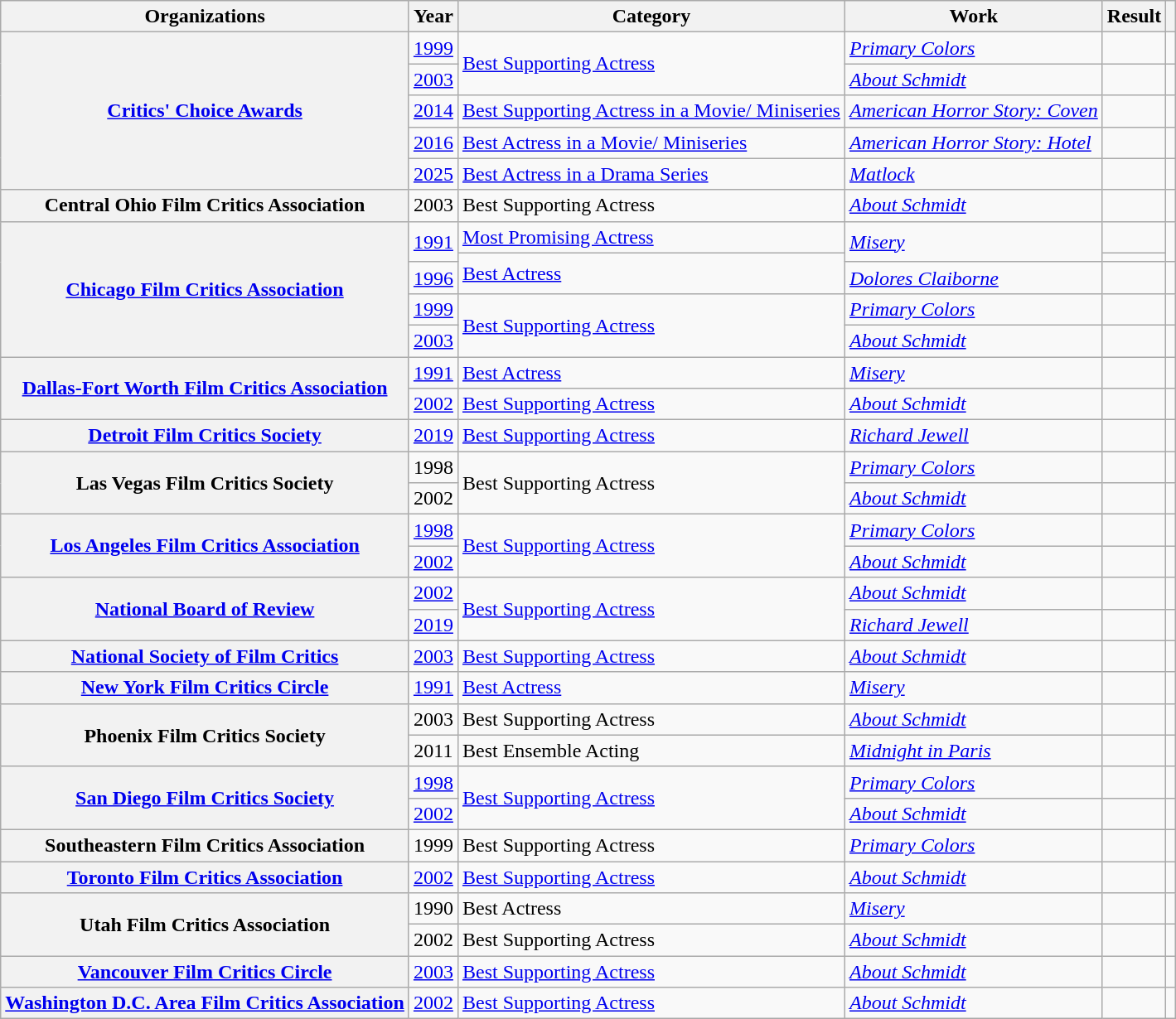<table class= "wikitable plainrowheaders sortable">
<tr>
<th>Organizations</th>
<th scope="col">Year</th>
<th scope="col">Category</th>
<th scope="col">Work</th>
<th scope="col">Result</th>
<th scope="col" class="unsortable"></th>
</tr>
<tr>
<th rowspan="5" scope="row"><a href='#'>Critics' Choice Awards</a></th>
<td style="text-align:center;"><a href='#'>1999</a></td>
<td rowspan="2"><a href='#'>Best Supporting Actress</a></td>
<td><em><a href='#'>Primary Colors</a></em></td>
<td></td>
<td style="text-align:center;"></td>
</tr>
<tr>
<td style="text-align:center;"><a href='#'>2003</a></td>
<td><em><a href='#'>About Schmidt</a></em></td>
<td></td>
<td style="text-align:center;"></td>
</tr>
<tr>
<td style="text-align:center;"><a href='#'>2014</a></td>
<td><a href='#'>Best Supporting Actress in a Movie/ Miniseries</a></td>
<td><em><a href='#'>American Horror Story: Coven</a></em></td>
<td></td>
<td style="text-align:center;"></td>
</tr>
<tr>
<td style="text-align:center;"><a href='#'>2016</a></td>
<td><a href='#'>Best Actress in a Movie/ Miniseries</a></td>
<td><em><a href='#'>American Horror Story: Hotel</a></em></td>
<td></td>
<td style="text-align:center;"></td>
</tr>
<tr>
<td style="text-align:center;"><a href='#'>2025</a></td>
<td><a href='#'>Best Actress in a Drama Series</a></td>
<td><a href='#'><em>Matlock</em></a></td>
<td></td>
<td style="text-align:center;"></td>
</tr>
<tr>
<th rowspan="1" scope="row">Central Ohio Film Critics Association</th>
<td style="text-align:center;">2003</td>
<td>Best Supporting Actress</td>
<td><em><a href='#'>About Schmidt</a></em></td>
<td></td>
<td style="text-align:center;"></td>
</tr>
<tr>
<th rowspan="5" scope="row"><a href='#'>Chicago Film Critics Association</a></th>
<td style="text-align:center;", rowspan="2"><a href='#'>1991</a></td>
<td><a href='#'>Most Promising Actress</a></td>
<td rowspan="2"><em><a href='#'>Misery</a></em></td>
<td></td>
<td rowspan="2" style="text-align:center;"></td>
</tr>
<tr>
<td rowspan="2"><a href='#'>Best Actress</a></td>
<td></td>
</tr>
<tr>
<td style="text-align:center;"><a href='#'>1996</a></td>
<td><em><a href='#'>Dolores Claiborne</a></em></td>
<td></td>
<td style="text-align:center;"></td>
</tr>
<tr>
<td style="text-align:center;"><a href='#'>1999</a></td>
<td rowspan="2"><a href='#'>Best Supporting Actress</a></td>
<td><em><a href='#'>Primary Colors</a></em></td>
<td></td>
<td style="text-align:center;"></td>
</tr>
<tr>
<td style="text-align:center;"><a href='#'>2003</a></td>
<td><em><a href='#'>About Schmidt</a></em></td>
<td></td>
<td style="text-align:center;"></td>
</tr>
<tr>
<th rowspan="2" scope="row"><a href='#'>Dallas-Fort Worth Film Critics Association</a></th>
<td style="text-align:center;"><a href='#'>1991</a></td>
<td><a href='#'>Best Actress</a></td>
<td><em><a href='#'>Misery</a></em></td>
<td></td>
<td style="text-align:center;"></td>
</tr>
<tr>
<td style="text-align:center;"><a href='#'>2002</a></td>
<td><a href='#'>Best Supporting Actress</a></td>
<td><em><a href='#'>About Schmidt</a></em></td>
<td></td>
<td style="text-align:center;"></td>
</tr>
<tr>
<th rowspan="1" scope="row"><a href='#'>Detroit Film Critics Society</a></th>
<td style="text-align:center;"><a href='#'>2019</a></td>
<td><a href='#'>Best Supporting Actress</a></td>
<td><em><a href='#'>Richard Jewell</a></em></td>
<td></td>
<td style="text-align:center;"></td>
</tr>
<tr>
<th rowspan="2" scope="row">Las Vegas Film Critics Society</th>
<td style="text-align:center;">1998</td>
<td rowspan="2">Best Supporting Actress</td>
<td><em><a href='#'>Primary Colors</a></em></td>
<td></td>
<td style="text-align:center;"></td>
</tr>
<tr>
<td style="text-align:center;">2002</td>
<td><em><a href='#'>About Schmidt</a></em></td>
<td></td>
<td style="text-align:center;"></td>
</tr>
<tr>
<th rowspan="2" scope="row"><a href='#'>Los Angeles Film Critics Association</a></th>
<td style="text-align:center;"><a href='#'>1998</a></td>
<td rowspan="2"><a href='#'>Best Supporting Actress</a></td>
<td><em><a href='#'>Primary Colors</a></em></td>
<td></td>
<td style="text-align:center;"></td>
</tr>
<tr>
<td style="text-align:center;"><a href='#'>2002</a></td>
<td><em><a href='#'>About Schmidt</a></em></td>
<td></td>
<td style="text-align:center;"></td>
</tr>
<tr>
<th rowspan="2" scope="row"><a href='#'>National Board of Review</a></th>
<td style="text-align:center;"><a href='#'>2002</a></td>
<td rowspan="2"><a href='#'>Best Supporting Actress</a></td>
<td><em><a href='#'>About Schmidt</a></em></td>
<td></td>
<td style="text-align:center;"></td>
</tr>
<tr>
<td style="text-align:center;"><a href='#'>2019</a></td>
<td><em><a href='#'>Richard Jewell</a></em></td>
<td></td>
<td style="text-align:center;"></td>
</tr>
<tr>
<th rowspan="1" scope="row"><a href='#'>National Society of Film Critics</a></th>
<td style="text-align:center;"><a href='#'>2003</a></td>
<td><a href='#'>Best Supporting Actress</a></td>
<td><em><a href='#'>About Schmidt</a></em></td>
<td></td>
<td style="text-align:center;"></td>
</tr>
<tr>
<th rowspan="1" scope="row"><a href='#'>New York Film Critics Circle</a></th>
<td style="text-align:center;"><a href='#'>1991</a></td>
<td><a href='#'>Best Actress</a></td>
<td><em><a href='#'>Misery</a></em></td>
<td></td>
<td style="text-align:center;"></td>
</tr>
<tr>
<th rowspan="2" scope="row">Phoenix Film Critics Society</th>
<td style="text-align:center;">2003</td>
<td>Best Supporting Actress</td>
<td><em><a href='#'>About Schmidt</a></em></td>
<td></td>
<td style="text-align:center;"></td>
</tr>
<tr>
<td style="text-align:center;">2011</td>
<td>Best Ensemble Acting</td>
<td><em><a href='#'>Midnight in Paris</a></em></td>
<td></td>
<td style="text-align:center;"></td>
</tr>
<tr>
<th rowspan="2" scope="row"><a href='#'>San Diego Film Critics Society</a></th>
<td style="text-align:center;"><a href='#'>1998</a></td>
<td rowspan="2"><a href='#'>Best Supporting Actress</a></td>
<td><em><a href='#'>Primary Colors</a></em></td>
<td></td>
<td style="text-align:center;"></td>
</tr>
<tr>
<td style="text-align:center;"><a href='#'>2002</a></td>
<td><em><a href='#'>About Schmidt</a></em></td>
<td></td>
<td style="text-align:center;"></td>
</tr>
<tr>
<th rowspan="1" scope="row">Southeastern Film Critics Association</th>
<td style="text-align:center;">1999</td>
<td>Best Supporting Actress</td>
<td><em><a href='#'>Primary Colors</a></em></td>
<td></td>
<td style="text-align:center;"></td>
</tr>
<tr>
<th rowspan="1" scope="row"><a href='#'>Toronto Film Critics Association</a></th>
<td style="text-align:center;"><a href='#'>2002</a></td>
<td><a href='#'>Best Supporting Actress</a></td>
<td><em><a href='#'>About Schmidt</a></em></td>
<td></td>
<td style="text-align:center;"></td>
</tr>
<tr>
<th rowspan="2" scope="row">Utah Film Critics Association</th>
<td style="text-align:center;">1990</td>
<td>Best Actress</td>
<td><em><a href='#'>Misery</a></em></td>
<td></td>
<td style="text-align:center;"></td>
</tr>
<tr>
<td style="text-align:center;">2002</td>
<td>Best Supporting Actress</td>
<td><em><a href='#'>About Schmidt</a></em></td>
<td></td>
<td style="text-align:center;"></td>
</tr>
<tr>
<th rowspan="1" scope="row"><a href='#'>Vancouver Film Critics Circle</a></th>
<td style="text-align:center;"><a href='#'>2003</a></td>
<td><a href='#'>Best Supporting Actress</a></td>
<td><em><a href='#'>About Schmidt</a></em></td>
<td></td>
<td style="text-align:center;"></td>
</tr>
<tr>
<th rowspan="1" scope="row"><a href='#'>Washington D.C. Area Film Critics Association</a></th>
<td style="text-align:center;"><a href='#'>2002</a></td>
<td><a href='#'>Best Supporting Actress</a></td>
<td><em><a href='#'>About Schmidt</a></em></td>
<td></td>
<td style="text-align:center;"></td>
</tr>
</table>
